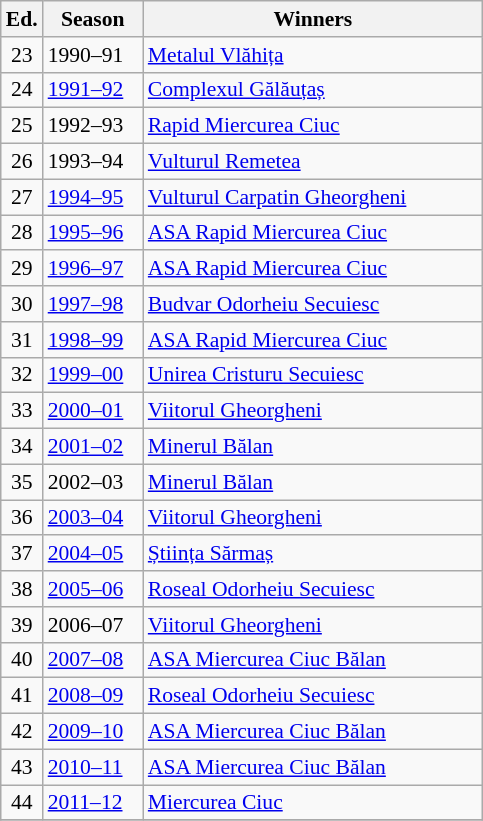<table class="wikitable" style="font-size:90%">
<tr>
<th><abbr>Ed.</abbr></th>
<th width="60">Season</th>
<th width="220">Winners</th>
</tr>
<tr>
<td align=center>23</td>
<td>1990–91</td>
<td><a href='#'>Metalul Vlăhița</a></td>
</tr>
<tr>
<td align=center>24</td>
<td><a href='#'>1991–92</a></td>
<td><a href='#'>Complexul Gălăuțaș</a></td>
</tr>
<tr>
<td align=center>25</td>
<td>1992–93</td>
<td><a href='#'>Rapid Miercurea Ciuc</a></td>
</tr>
<tr>
<td align=center>26</td>
<td>1993–94</td>
<td><a href='#'>Vulturul Remetea</a></td>
</tr>
<tr>
<td align=center>27</td>
<td><a href='#'>1994–95</a></td>
<td><a href='#'>Vulturul Carpatin Gheorgheni</a></td>
</tr>
<tr>
<td align=center>28</td>
<td><a href='#'>1995–96</a></td>
<td><a href='#'>ASA Rapid Miercurea Ciuc</a></td>
</tr>
<tr>
<td align=center>29</td>
<td><a href='#'>1996–97</a></td>
<td><a href='#'>ASA Rapid Miercurea Ciuc</a></td>
</tr>
<tr>
<td align=center>30</td>
<td><a href='#'>1997–98</a></td>
<td><a href='#'>Budvar Odorheiu Secuiesc</a></td>
</tr>
<tr>
<td align=center>31</td>
<td><a href='#'>1998–99</a></td>
<td><a href='#'>ASA Rapid Miercurea Ciuc</a></td>
</tr>
<tr>
<td align=center>32</td>
<td><a href='#'>1999–00</a></td>
<td><a href='#'>Unirea Cristuru Secuiesc</a></td>
</tr>
<tr>
<td align=center>33</td>
<td><a href='#'>2000–01</a></td>
<td><a href='#'>Viitorul Gheorgheni</a></td>
</tr>
<tr>
<td align=center>34</td>
<td><a href='#'>2001–02</a></td>
<td><a href='#'>Minerul Bălan</a></td>
</tr>
<tr>
<td align=center>35</td>
<td>2002–03</td>
<td><a href='#'>Minerul Bălan</a></td>
</tr>
<tr>
<td align=center>36</td>
<td><a href='#'>2003–04</a></td>
<td><a href='#'>Viitorul Gheorgheni</a></td>
</tr>
<tr>
<td align=center>37</td>
<td><a href='#'>2004–05</a></td>
<td><a href='#'>Știința Sărmaș</a></td>
</tr>
<tr>
<td align=center>38</td>
<td><a href='#'>2005–06</a></td>
<td><a href='#'>Roseal Odorheiu Secuiesc</a></td>
</tr>
<tr>
<td align=center>39</td>
<td>2006–07</td>
<td><a href='#'>Viitorul Gheorgheni</a></td>
</tr>
<tr>
<td align=center>40</td>
<td><a href='#'>2007–08</a></td>
<td><a href='#'>ASA Miercurea Ciuc Bălan</a></td>
</tr>
<tr>
<td align=center>41</td>
<td><a href='#'>2008–09</a></td>
<td><a href='#'>Roseal Odorheiu Secuiesc</a></td>
</tr>
<tr>
<td align=center>42</td>
<td><a href='#'>2009–10</a></td>
<td><a href='#'>ASA Miercurea Ciuc Bălan</a></td>
</tr>
<tr>
<td align=center>43</td>
<td><a href='#'>2010–11</a></td>
<td><a href='#'>ASA Miercurea Ciuc Bălan</a></td>
</tr>
<tr>
<td align=center>44</td>
<td><a href='#'>2011–12</a></td>
<td><a href='#'>Miercurea Ciuc</a></td>
</tr>
<tr>
</tr>
</table>
